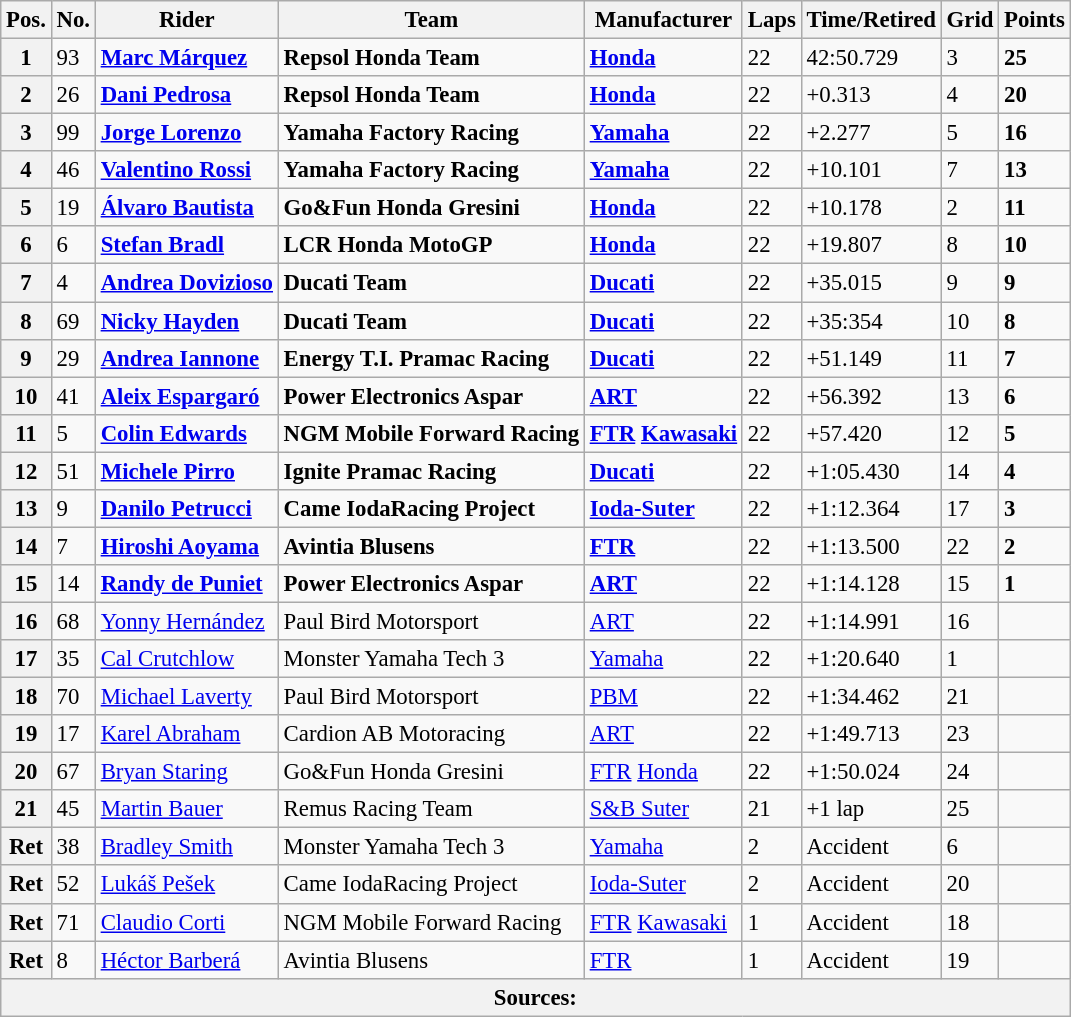<table class="wikitable" style="font-size: 95%;">
<tr>
<th>Pos.</th>
<th>No.</th>
<th>Rider</th>
<th>Team</th>
<th>Manufacturer</th>
<th>Laps</th>
<th>Time/Retired</th>
<th>Grid</th>
<th>Points</th>
</tr>
<tr>
<th>1</th>
<td>93</td>
<td> <strong><a href='#'>Marc Márquez</a></strong></td>
<td><strong>Repsol Honda Team</strong></td>
<td><strong><a href='#'>Honda</a></strong></td>
<td>22</td>
<td>42:50.729</td>
<td>3</td>
<td><strong>25</strong></td>
</tr>
<tr>
<th>2</th>
<td>26</td>
<td> <strong><a href='#'>Dani Pedrosa</a></strong></td>
<td><strong>Repsol Honda Team</strong></td>
<td><strong><a href='#'>Honda</a></strong></td>
<td>22</td>
<td>+0.313</td>
<td>4</td>
<td><strong>20</strong></td>
</tr>
<tr>
<th>3</th>
<td>99</td>
<td> <strong><a href='#'>Jorge Lorenzo</a></strong></td>
<td><strong>Yamaha Factory Racing</strong></td>
<td><strong><a href='#'>Yamaha</a></strong></td>
<td>22</td>
<td>+2.277</td>
<td>5</td>
<td><strong>16</strong></td>
</tr>
<tr>
<th>4</th>
<td>46</td>
<td> <strong><a href='#'>Valentino Rossi</a></strong></td>
<td><strong>Yamaha Factory Racing</strong></td>
<td><strong><a href='#'>Yamaha</a></strong></td>
<td>22</td>
<td>+10.101</td>
<td>7</td>
<td><strong>13</strong></td>
</tr>
<tr>
<th>5</th>
<td>19</td>
<td> <strong><a href='#'>Álvaro Bautista</a></strong></td>
<td><strong>Go&Fun Honda Gresini</strong></td>
<td><strong><a href='#'>Honda</a></strong></td>
<td>22</td>
<td>+10.178</td>
<td>2</td>
<td><strong>11</strong></td>
</tr>
<tr>
<th>6</th>
<td>6</td>
<td> <strong><a href='#'>Stefan Bradl</a></strong></td>
<td><strong>LCR Honda MotoGP</strong></td>
<td><strong><a href='#'>Honda</a></strong></td>
<td>22</td>
<td>+19.807</td>
<td>8</td>
<td><strong>10</strong></td>
</tr>
<tr>
<th>7</th>
<td>4</td>
<td> <strong><a href='#'>Andrea Dovizioso</a></strong></td>
<td><strong>Ducati Team</strong></td>
<td><strong><a href='#'>Ducati</a></strong></td>
<td>22</td>
<td>+35.015</td>
<td>9</td>
<td><strong>9</strong></td>
</tr>
<tr>
<th>8</th>
<td>69</td>
<td> <strong><a href='#'>Nicky Hayden</a></strong></td>
<td><strong>Ducati Team</strong></td>
<td><strong><a href='#'>Ducati</a></strong></td>
<td>22</td>
<td>+35:354</td>
<td>10</td>
<td><strong>8</strong></td>
</tr>
<tr>
<th>9</th>
<td>29</td>
<td> <strong><a href='#'>Andrea Iannone</a></strong></td>
<td><strong>Energy T.I. Pramac Racing</strong></td>
<td><strong><a href='#'>Ducati</a></strong></td>
<td>22</td>
<td>+51.149</td>
<td>11</td>
<td><strong>7</strong></td>
</tr>
<tr>
<th>10</th>
<td>41</td>
<td> <strong><a href='#'>Aleix Espargaró</a></strong></td>
<td><strong>Power Electronics Aspar</strong></td>
<td><strong><a href='#'>ART</a></strong></td>
<td>22</td>
<td>+56.392</td>
<td>13</td>
<td><strong>6</strong></td>
</tr>
<tr>
<th>11</th>
<td>5</td>
<td> <strong><a href='#'>Colin Edwards</a></strong></td>
<td><strong>NGM Mobile Forward Racing</strong></td>
<td><strong><a href='#'>FTR</a> <a href='#'>Kawasaki</a></strong></td>
<td>22</td>
<td>+57.420</td>
<td>12</td>
<td><strong>5</strong></td>
</tr>
<tr>
<th>12</th>
<td>51</td>
<td> <strong><a href='#'>Michele Pirro</a></strong></td>
<td><strong>Ignite Pramac Racing</strong></td>
<td><strong><a href='#'>Ducati</a></strong></td>
<td>22</td>
<td>+1:05.430</td>
<td>14</td>
<td><strong>4</strong></td>
</tr>
<tr>
<th>13</th>
<td>9</td>
<td> <strong><a href='#'>Danilo Petrucci</a></strong></td>
<td><strong>Came IodaRacing Project</strong></td>
<td><strong><a href='#'>Ioda-Suter</a></strong></td>
<td>22</td>
<td>+1:12.364</td>
<td>17</td>
<td><strong>3</strong></td>
</tr>
<tr>
<th>14</th>
<td>7</td>
<td> <strong><a href='#'>Hiroshi Aoyama</a></strong></td>
<td><strong>Avintia Blusens</strong></td>
<td><strong><a href='#'>FTR</a></strong></td>
<td>22</td>
<td>+1:13.500</td>
<td>22</td>
<td><strong>2</strong></td>
</tr>
<tr>
<th>15</th>
<td>14</td>
<td> <strong><a href='#'>Randy de Puniet</a></strong></td>
<td><strong>Power Electronics Aspar</strong></td>
<td><strong><a href='#'>ART</a></strong></td>
<td>22</td>
<td>+1:14.128</td>
<td>15</td>
<td><strong>1</strong></td>
</tr>
<tr>
<th>16</th>
<td>68</td>
<td> <a href='#'>Yonny Hernández</a></td>
<td>Paul Bird Motorsport</td>
<td><a href='#'>ART</a></td>
<td>22</td>
<td>+1:14.991</td>
<td>16</td>
<td></td>
</tr>
<tr>
<th>17</th>
<td>35</td>
<td> <a href='#'>Cal Crutchlow</a></td>
<td>Monster Yamaha Tech 3</td>
<td><a href='#'>Yamaha</a></td>
<td>22</td>
<td>+1:20.640</td>
<td>1</td>
<td></td>
</tr>
<tr>
<th>18</th>
<td>70</td>
<td> <a href='#'>Michael Laverty</a></td>
<td>Paul Bird Motorsport</td>
<td><a href='#'>PBM</a></td>
<td>22</td>
<td>+1:34.462</td>
<td>21</td>
<td></td>
</tr>
<tr>
<th>19</th>
<td>17</td>
<td> <a href='#'>Karel Abraham</a></td>
<td>Cardion AB Motoracing</td>
<td><a href='#'>ART</a></td>
<td>22</td>
<td>+1:49.713</td>
<td>23</td>
<td></td>
</tr>
<tr>
<th>20</th>
<td>67</td>
<td> <a href='#'>Bryan Staring</a></td>
<td>Go&Fun Honda Gresini</td>
<td><a href='#'>FTR</a> <a href='#'>Honda</a></td>
<td>22</td>
<td>+1:50.024</td>
<td>24</td>
<td></td>
</tr>
<tr>
<th>21</th>
<td>45</td>
<td> <a href='#'>Martin Bauer</a></td>
<td>Remus Racing Team</td>
<td><a href='#'>S&B Suter</a></td>
<td>21</td>
<td>+1 lap</td>
<td>25</td>
<td></td>
</tr>
<tr>
<th>Ret</th>
<td>38</td>
<td> <a href='#'>Bradley Smith</a></td>
<td>Monster Yamaha Tech 3</td>
<td><a href='#'>Yamaha</a></td>
<td>2</td>
<td>Accident</td>
<td>6</td>
<td></td>
</tr>
<tr>
<th>Ret</th>
<td>52</td>
<td> <a href='#'>Lukáš Pešek</a></td>
<td>Came IodaRacing Project</td>
<td><a href='#'>Ioda-Suter</a></td>
<td>2</td>
<td>Accident</td>
<td>20</td>
<td></td>
</tr>
<tr>
<th>Ret</th>
<td>71</td>
<td> <a href='#'>Claudio Corti</a></td>
<td>NGM Mobile Forward Racing</td>
<td><a href='#'>FTR</a> <a href='#'>Kawasaki</a></td>
<td>1</td>
<td>Accident</td>
<td>18</td>
<td></td>
</tr>
<tr>
<th>Ret</th>
<td>8</td>
<td> <a href='#'>Héctor Barberá</a></td>
<td>Avintia Blusens</td>
<td><a href='#'>FTR</a></td>
<td>1</td>
<td>Accident</td>
<td>19</td>
<td></td>
</tr>
<tr>
<th colspan=9>Sources: </th>
</tr>
</table>
